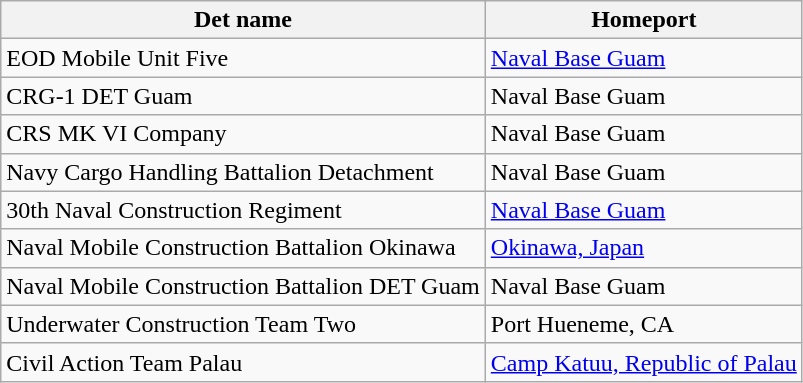<table class="wikitable">
<tr>
<th>Det name</th>
<th>Homeport</th>
</tr>
<tr>
<td>EOD Mobile Unit Five</td>
<td><a href='#'>Naval Base Guam</a></td>
</tr>
<tr>
<td>CRG-1 DET Guam</td>
<td>Naval Base Guam</td>
</tr>
<tr>
<td>CRS MK VI Company</td>
<td>Naval Base Guam</td>
</tr>
<tr>
<td>Navy Cargo Handling Battalion Detachment</td>
<td>Naval Base Guam</td>
</tr>
<tr>
<td>30th Naval Construction Regiment</td>
<td><a href='#'>Naval Base Guam</a></td>
</tr>
<tr>
<td>Naval Mobile Construction Battalion Okinawa</td>
<td><a href='#'>Okinawa, Japan</a></td>
</tr>
<tr>
<td>Naval Mobile Construction Battalion DET Guam</td>
<td>Naval Base Guam</td>
</tr>
<tr>
<td>Underwater Construction Team Two</td>
<td>Port Hueneme, CA</td>
</tr>
<tr>
<td>Civil Action Team Palau</td>
<td><a href='#'>Camp Katuu, Republic of Palau</a></td>
</tr>
</table>
